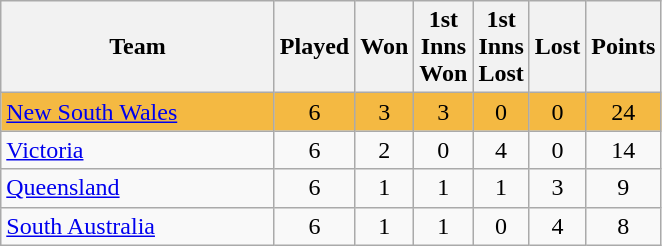<table class="wikitable" style="text-align:center;">
<tr>
<th width=175>Team</th>
<th style="width:30px;" abbr="Played">Played</th>
<th style="width:30px;" abbr="Won">Won</th>
<th style="width:30px;" abbr="1stWon">1st Inns Won</th>
<th style="width:30px;" abbr="1stLost">1st Inns Lost</th>
<th style="width:30px;" abbr="Lost">Lost</th>
<th style="width:30px;" abbr="Drawn">Points</th>
</tr>
<tr style="background:#f4b942;">
<td style="text-align:left;"><a href='#'>New South Wales</a></td>
<td>6</td>
<td>3</td>
<td>3</td>
<td>0</td>
<td>0</td>
<td>24</td>
</tr>
<tr>
<td style="text-align:left;"><a href='#'>Victoria</a></td>
<td>6</td>
<td>2</td>
<td>0</td>
<td>4</td>
<td>0</td>
<td>14</td>
</tr>
<tr>
<td style="text-align:left;"><a href='#'>Queensland</a></td>
<td>6</td>
<td>1</td>
<td>1</td>
<td>1</td>
<td>3</td>
<td>9</td>
</tr>
<tr>
<td style="text-align:left;"><a href='#'>South Australia</a></td>
<td>6</td>
<td>1</td>
<td>1</td>
<td>0</td>
<td>4</td>
<td>8</td>
</tr>
</table>
